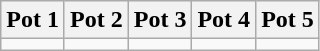<table class="wikitable">
<tr>
<th scope="col" style="width:20%;">Pot 1</th>
<th scope="col" style="width:20%;">Pot 2</th>
<th scope="col" style="width:20%;">Pot 3</th>
<th scope="col" style="width:20%;">Pot 4</th>
<th scope="col" style="width:20%;">Pot 5</th>
</tr>
<tr>
<td></td>
<td></td>
<td></td>
<td></td>
<td></td>
</tr>
</table>
